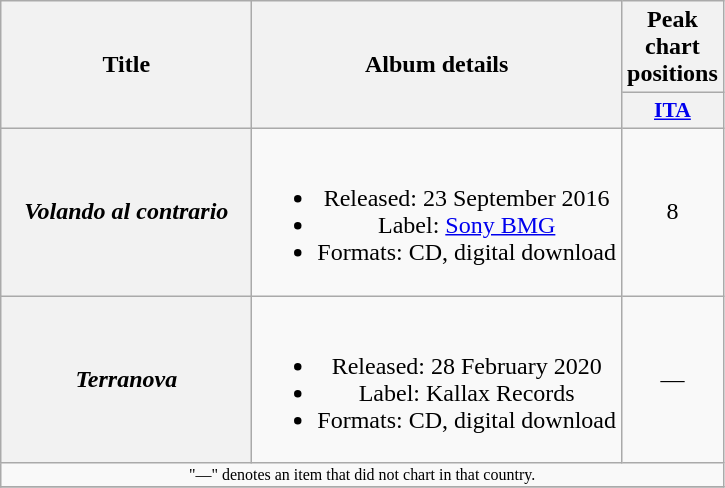<table class="wikitable plainrowheaders" style="text-align:center;" border="1">
<tr>
<th scope="col" rowspan="2" style="width:10em;">Title</th>
<th scope="col" rowspan="2">Album details</th>
<th scope="col" colspan="1">Peak chart positions</th>
</tr>
<tr>
<th scope="col" style="width:3em;font-size:90%;"><a href='#'>ITA</a><br></th>
</tr>
<tr>
<th scope="row"><em>Volando al contrario</em></th>
<td><br><ul><li>Released: 23 September 2016</li><li>Label: <a href='#'>Sony BMG</a></li><li>Formats: CD, digital download</li></ul></td>
<td>8<br></td>
</tr>
<tr>
<th scope="row"><em>Terranova</em><br></th>
<td><br><ul><li>Released: 28 February 2020</li><li>Label: Kallax Records</li><li>Formats: CD, digital download</li></ul></td>
<td>—</td>
</tr>
<tr>
<td colspan="4" style="text-align:center; font-size:8pt;">"—" denotes an item that did not chart in that country.</td>
</tr>
<tr>
</tr>
</table>
